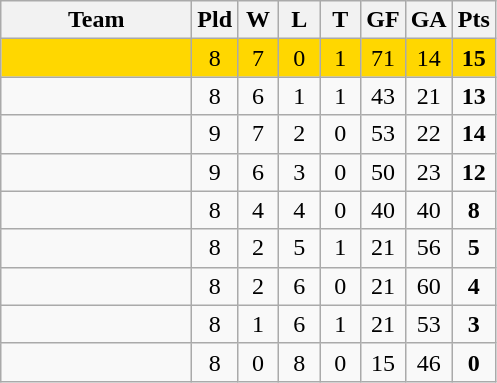<table class="wikitable">
<tr>
<th bgcolor="#efefef" width="120">Team</th>
<th bgcolor="#efefef" width="20">Pld</th>
<th bgcolor="#efefef" width="20">W</th>
<th bgcolor="#efefef" width="20">L</th>
<th bgcolor="#efefef" width="20">T</th>
<th bgcolor="#efefef" width="20">GF</th>
<th bgcolor="#efefef" width="20">GA</th>
<th bgcolor="#efefef" width="20">Pts</th>
</tr>
<tr align=center bgcolor="gold">
<td align=left> </td>
<td>8</td>
<td>7</td>
<td>0</td>
<td>1</td>
<td>71</td>
<td>14</td>
<td><strong>15</strong></td>
</tr>
<tr align=center>
<td align=left></td>
<td>8</td>
<td>6</td>
<td>1</td>
<td>1</td>
<td>43</td>
<td>21</td>
<td><strong>13</strong></td>
</tr>
<tr align=center>
<td align=left></td>
<td>9</td>
<td>7</td>
<td>2</td>
<td>0</td>
<td>53</td>
<td>22</td>
<td><strong>14</strong></td>
</tr>
<tr align=center>
<td align=left></td>
<td>9</td>
<td>6</td>
<td>3</td>
<td>0</td>
<td>50</td>
<td>23</td>
<td><strong>12</strong></td>
</tr>
<tr align=center>
<td align=left></td>
<td>8</td>
<td>4</td>
<td>4</td>
<td>0</td>
<td>40</td>
<td>40</td>
<td><strong>8</strong></td>
</tr>
<tr align=center>
<td align=left></td>
<td>8</td>
<td>2</td>
<td>5</td>
<td>1</td>
<td>21</td>
<td>56</td>
<td><strong>5</strong></td>
</tr>
<tr align=center>
<td align=left></td>
<td>8</td>
<td>2</td>
<td>6</td>
<td>0</td>
<td>21</td>
<td>60</td>
<td><strong>4</strong></td>
</tr>
<tr align=center>
<td align=left></td>
<td>8</td>
<td>1</td>
<td>6</td>
<td>1</td>
<td>21</td>
<td>53</td>
<td><strong>3</strong></td>
</tr>
<tr align=center>
<td align=left></td>
<td>8</td>
<td>0</td>
<td>8</td>
<td>0</td>
<td>15</td>
<td>46</td>
<td><strong>0</strong></td>
</tr>
</table>
